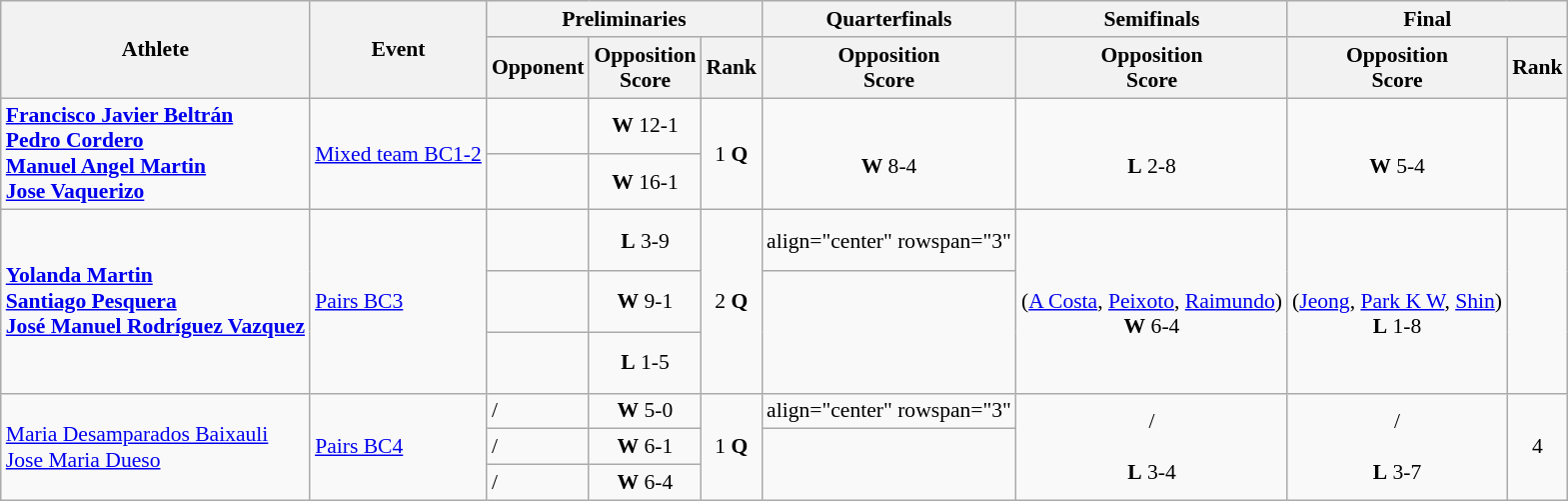<table class=wikitable style="font-size:90%">
<tr>
<th rowspan="2">Athlete</th>
<th rowspan="2">Event</th>
<th colspan="3">Preliminaries</th>
<th>Quarterfinals</th>
<th>Semifinals</th>
<th colspan="2">Final</th>
</tr>
<tr>
<th>Opponent</th>
<th>Opposition<br>Score</th>
<th>Rank</th>
<th>Opposition<br>Score</th>
<th>Opposition<br>Score</th>
<th>Opposition<br>Score</th>
<th>Rank</th>
</tr>
<tr>
<td rowspan="2"><strong><a href='#'>Francisco Javier Beltrán</a></strong><br> <strong><a href='#'>Pedro Cordero</a></strong><br> <strong><a href='#'>Manuel Angel Martin</a></strong><br> <strong><a href='#'>Jose Vaquerizo</a></strong></td>
<td rowspan="2"><a href='#'>Mixed team BC1-2</a></td>
<td align="left"></td>
<td align="center"><strong>W</strong> 12-1</td>
<td align="center" rowspan="2">1 <strong>Q</strong></td>
<td align="center" rowspan="2"><br><strong>W</strong> 8-4</td>
<td align="center" rowspan="2"><br><strong>L</strong> 2-8</td>
<td align="center" rowspan="2"><br><strong>W</strong> 5-4</td>
<td align="center" rowspan="2"></td>
</tr>
<tr>
<td align="left"></td>
<td align="center"><strong>W</strong> 16-1</td>
</tr>
<tr>
<td rowspan="3"><strong><a href='#'>Yolanda Martin</a></strong><br> <strong><a href='#'>Santiago Pesquera</a></strong><br> <strong><a href='#'>José Manuel Rodríguez Vazquez</a></strong></td>
<td rowspan="3"><a href='#'>Pairs BC3</a></td>
<td align="left"><br> <br> </td>
<td align="center"><strong>L</strong> 3-9</td>
<td align="center" rowspan="3">2 <strong>Q</strong></td>
<td>align="center" rowspan="3" </td>
<td align="center" rowspan="3"><br> (<a href='#'>A Costa</a>, <a href='#'>Peixoto</a>, <a href='#'>Raimundo</a>)<br><strong>W</strong> 6-4</td>
<td align="center" rowspan="3"><br> (<a href='#'>Jeong</a>, <a href='#'>Park K W</a>, <a href='#'>Shin</a>)<br><strong>L</strong> 1-8</td>
<td align="center" rowspan="3"></td>
</tr>
<tr>
<td align="left"><br> <br> </td>
<td align="center"><strong>W</strong> 9-1</td>
</tr>
<tr>
<td align="left"><br> <br> </td>
<td align="center"><strong>L</strong> 1-5</td>
</tr>
<tr>
<td rowspan="3"><a href='#'>Maria Desamparados Baixauli</a><br> <a href='#'>Jose Maria Dueso</a></td>
<td rowspan="3"><a href='#'>Pairs BC4</a></td>
<td align="left"> /<br> </td>
<td align="center"><strong>W</strong> 5-0</td>
<td align="center" rowspan="3">1 <strong>Q</strong></td>
<td>align="center" rowspan="3" </td>
<td align="center" rowspan="3"> /<br> <br><strong>L</strong> 3-4</td>
<td align="center" rowspan="3"> /<br> <br><strong>L</strong> 3-7</td>
<td align="center" rowspan="3">4</td>
</tr>
<tr>
<td align="left"> /<br> </td>
<td align="center"><strong>W</strong> 6-1</td>
</tr>
<tr>
<td align="left"> /<br> </td>
<td align="center"><strong>W</strong> 6-4</td>
</tr>
</table>
